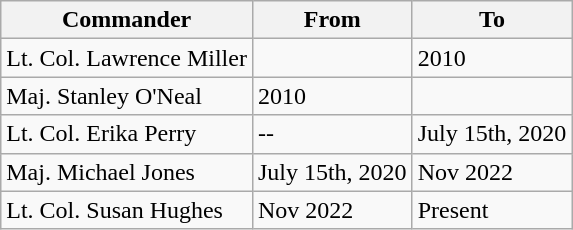<table class="wikitable">
<tr>
<th>Commander</th>
<th>From</th>
<th>To</th>
</tr>
<tr>
<td>Lt. Col. Lawrence Miller</td>
<td></td>
<td>2010</td>
</tr>
<tr>
<td>Maj. Stanley O'Neal</td>
<td>2010</td>
<td></td>
</tr>
<tr>
<td>Lt. Col. Erika Perry</td>
<td>--</td>
<td>July 15th, 2020 </td>
</tr>
<tr>
<td>Maj. Michael Jones</td>
<td>July 15th, 2020</td>
<td>Nov 2022</td>
</tr>
<tr>
<td>Lt. Col. Susan Hughes</td>
<td>Nov 2022</td>
<td>Present</td>
</tr>
</table>
